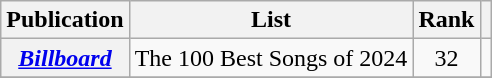<table class="wikitable sortable plainrowheaders">
<tr>
<th scope="col">Publication</th>
<th scope="col">List</th>
<th scope="col">Rank</th>
<th scope="col"></th>
</tr>
<tr>
<th scope="row"><em><a href='#'>Billboard</a></em></th>
<td>The 100 Best Songs of 2024</td>
<td style="text-align: center;">32</td>
<td style="text-align: center;"></td>
</tr>
<tr>
</tr>
</table>
